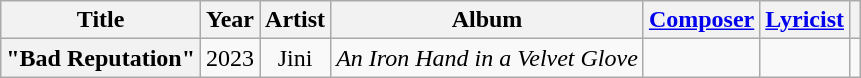<table class="wikitable plainrowheaders sortable" style="text-align:center">
<tr>
<th scope="col">Title</th>
<th scope="col">Year</th>
<th scope="col">Artist</th>
<th scope="col">Album</th>
<th scope="col" class="unsortable"><a href='#'>Composer</a></th>
<th scope="col" class="unsortable"><a href='#'>Lyricist</a></th>
<th scope="col" class="unsortable"></th>
</tr>
<tr>
<th scope="row">"Bad Reputation"</th>
<td>2023</td>
<td>Jini</td>
<td><em>An Iron Hand in a Velvet Glove</em></td>
<td></td>
<td></td>
<td></td>
</tr>
</table>
